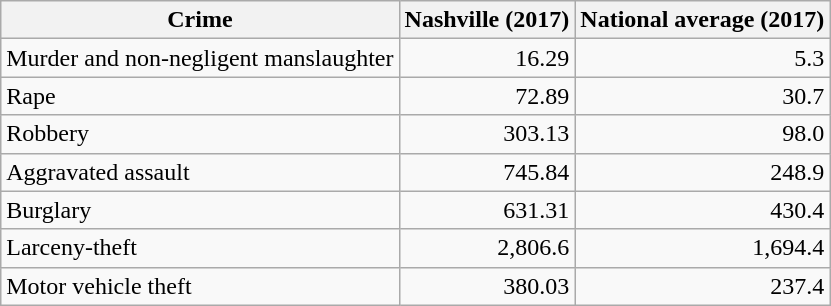<table class="wikitable">
<tr>
<th>Crime</th>
<th>Nashville (2017)</th>
<th>National average (2017)</th>
</tr>
<tr>
<td>Murder and non-negligent manslaughter</td>
<td style="text-align:right;">16.29</td>
<td style="text-align:right;">5.3</td>
</tr>
<tr>
<td>Rape</td>
<td style="text-align:right;">72.89</td>
<td style="text-align:right;">30.7</td>
</tr>
<tr>
<td>Robbery</td>
<td style="text-align:right;">303.13</td>
<td style="text-align:right;">98.0</td>
</tr>
<tr>
<td>Aggravated assault</td>
<td style="text-align:right;">745.84</td>
<td style="text-align:right;">248.9</td>
</tr>
<tr>
<td>Burglary</td>
<td style="text-align:right;">631.31</td>
<td style="text-align:right;">430.4</td>
</tr>
<tr>
<td>Larceny-theft</td>
<td style="text-align:right;">2,806.6</td>
<td style="text-align:right;">1,694.4</td>
</tr>
<tr>
<td>Motor vehicle theft</td>
<td style="text-align:right;">380.03</td>
<td style="text-align:right;">237.4</td>
</tr>
</table>
